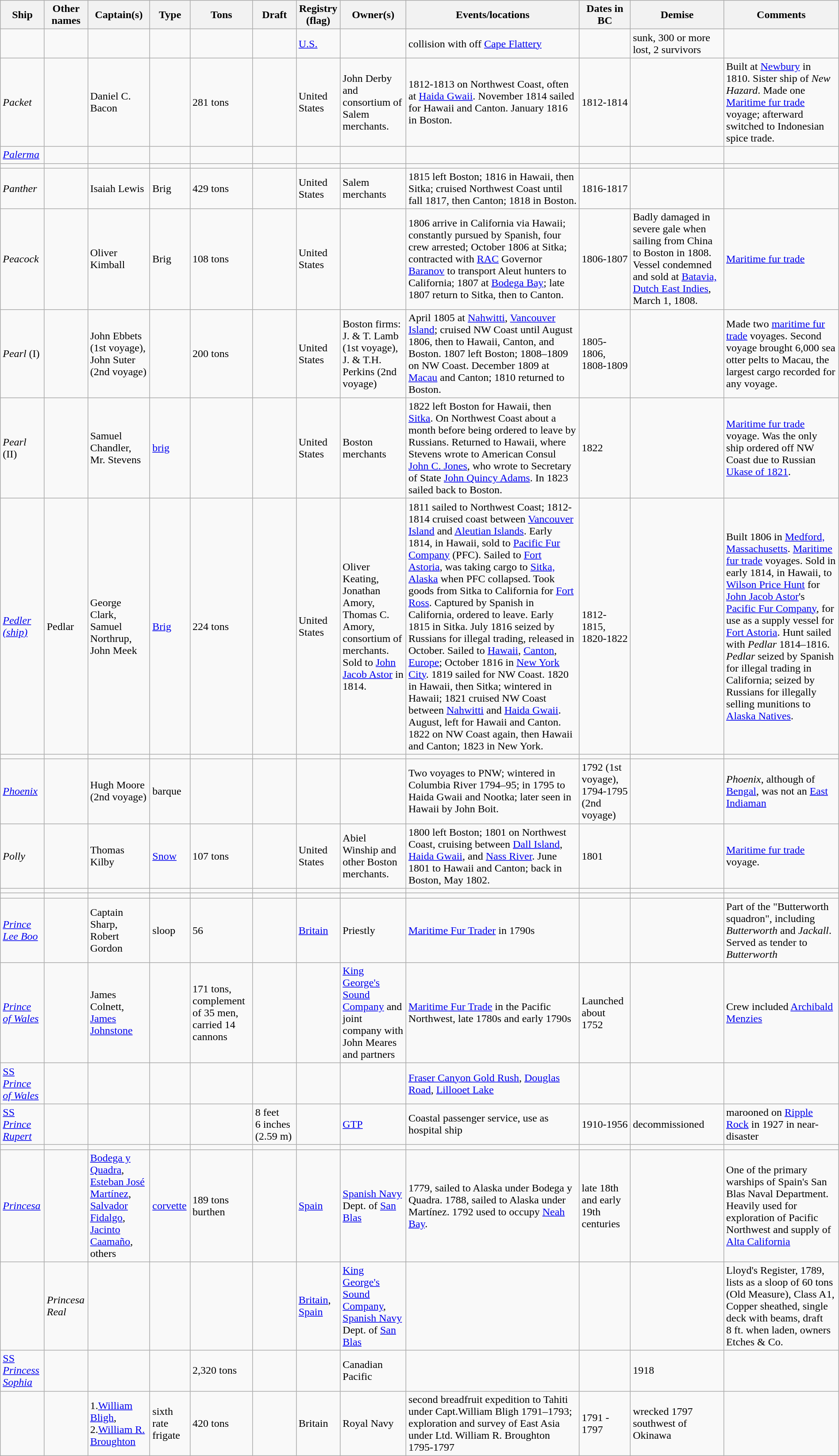<table class="wikitable sortable" style="width:100%">
<tr>
<th>Ship</th>
<th>Other names</th>
<th>Captain(s)</th>
<th>Type</th>
<th>Tons </th>
<th>Draft </th>
<th>Registry (flag)</th>
<th>Owner(s) </th>
<th>Events/locations</th>
<th>Dates in BC</th>
<th>Demise </th>
<th>Comments</th>
</tr>
<tr>
<td></td>
<td></td>
<td></td>
<td></td>
<td></td>
<td></td>
<td><a href='#'>U.S.</a></td>
<td></td>
<td>collision with  off <a href='#'>Cape Flattery</a></td>
<td></td>
<td>sunk, 300 or more lost, 2 survivors</td>
<td></td>
</tr>
<tr>
<td><em>Packet</em></td>
<td></td>
<td>Daniel C. Bacon</td>
<td></td>
<td>281 tons</td>
<td></td>
<td>United States</td>
<td>John Derby and consortium of Salem merchants.</td>
<td>1812-1813 on Northwest Coast, often at <a href='#'>Haida Gwaii</a>. November 1814 sailed for Hawaii and Canton. January 1816 in Boston.</td>
<td>1812-1814</td>
<td></td>
<td>Built at <a href='#'>Newbury</a> in 1810. Sister ship of <em>New Hazard</em>. Made one <a href='#'>Maritime fur trade</a> voyage; afterward switched to Indonesian spice trade.</td>
</tr>
<tr>
<td><em><a href='#'>Palerma</a></em></td>
<td></td>
<td></td>
<td></td>
<td></td>
<td></td>
<td></td>
<td></td>
<td></td>
<td></td>
<td></td>
<td></td>
</tr>
<tr>
<td></td>
<td></td>
<td></td>
<td></td>
<td></td>
<td></td>
<td></td>
<td></td>
<td></td>
<td></td>
<td></td>
<td></td>
</tr>
<tr>
<td><em>Panther</em></td>
<td></td>
<td>Isaiah Lewis</td>
<td>Brig</td>
<td>429 tons</td>
<td></td>
<td>United States</td>
<td>Salem merchants</td>
<td>1815 left Boston; 1816 in Hawaii, then Sitka; cruised Northwest Coast until fall 1817, then Canton; 1818 in Boston.</td>
<td>1816-1817</td>
<td></td>
<td></td>
</tr>
<tr>
<td><em>Peacock</em></td>
<td></td>
<td>Oliver Kimball</td>
<td>Brig</td>
<td>108 tons</td>
<td></td>
<td>United States</td>
<td></td>
<td>1806 arrive in California via Hawaii; constantly pursued by Spanish, four crew arrested; October 1806 at Sitka; contracted with <a href='#'>RAC</a> Governor <a href='#'>Baranov</a> to transport Aleut hunters to California; 1807 at <a href='#'>Bodega Bay</a>; late 1807 return to Sitka, then to Canton.</td>
<td>1806-1807</td>
<td>Badly damaged in severe gale when sailing from China to Boston in 1808. Vessel condemned and sold at <a href='#'>Batavia, Dutch East Indies</a>, March 1, 1808.</td>
<td><a href='#'>Maritime fur trade</a></td>
</tr>
<tr>
<td><em>Pearl</em> (I)</td>
<td></td>
<td>John Ebbets (1st voyage), John Suter (2nd voyage)</td>
<td></td>
<td>200 tons</td>
<td></td>
<td>United States</td>
<td>Boston firms: J. & T. Lamb (1st voyage), J. & T.H. Perkins (2nd voyage)</td>
<td>April 1805 at <a href='#'>Nahwitti</a>, <a href='#'>Vancouver Island</a>; cruised NW Coast until August 1806, then to Hawaii, Canton, and Boston. 1807 left Boston; 1808–1809 on NW Coast. December 1809 at <a href='#'>Macau</a> and Canton; 1810 returned to Boston.</td>
<td>1805-1806, 1808-1809</td>
<td></td>
<td>Made two <a href='#'>maritime fur trade</a> voyages. Second voyage brought 6,000 sea otter pelts to Macau, the largest cargo recorded for any voyage.</td>
</tr>
<tr>
<td><em>Pearl</em> (II)</td>
<td></td>
<td>Samuel Chandler, Mr. Stevens</td>
<td><a href='#'>brig</a></td>
<td></td>
<td></td>
<td>United States</td>
<td>Boston merchants</td>
<td>1822 left Boston for Hawaii, then <a href='#'>Sitka</a>. On Northwest Coast about a month before being ordered to leave by Russians. Returned to Hawaii, where Stevens wrote to American Consul <a href='#'>John C. Jones</a>, who wrote to Secretary of State <a href='#'>John Quincy Adams</a>. In 1823 sailed back to Boston.</td>
<td>1822</td>
<td></td>
<td><a href='#'>Maritime fur trade</a> voyage. Was the only ship ordered off NW Coast due to Russian <a href='#'>Ukase of 1821</a>.</td>
</tr>
<tr>
<td><em><a href='#'>Pedler (ship)</a></em></td>
<td>Pedlar</td>
<td>George Clark, Samuel Northrup, John Meek</td>
<td><a href='#'>Brig</a></td>
<td>224 tons</td>
<td></td>
<td>United States</td>
<td>Oliver Keating, Jonathan Amory, Thomas C. Amory, consortium of merchants. Sold to <a href='#'>John Jacob Astor</a> in 1814.</td>
<td>1811 sailed to Northwest Coast; 1812-1814 cruised coast between <a href='#'>Vancouver Island</a> and <a href='#'>Aleutian Islands</a>. Early 1814, in Hawaii, sold to <a href='#'>Pacific Fur Company</a> (PFC). Sailed to <a href='#'>Fort Astoria</a>, was taking cargo to <a href='#'>Sitka, Alaska</a> when PFC collapsed. Took goods from Sitka to California for <a href='#'>Fort Ross</a>. Captured by Spanish in California, ordered to leave. Early 1815 in Sitka. July 1816 seized by Russians for illegal trading, released in October. Sailed to <a href='#'>Hawaii</a>, <a href='#'>Canton</a>, <a href='#'>Europe</a>; October 1816 in <a href='#'>New York City</a>. 1819 sailed for NW Coast. 1820 in Hawaii, then Sitka; wintered in Hawaii; 1821 cruised NW Coast between <a href='#'>Nahwitti</a> and <a href='#'>Haida Gwaii</a>. August, left for Hawaii and Canton. 1822 on NW Coast again, then Hawaii and Canton; 1823 in New York.</td>
<td>1812-1815, 1820-1822</td>
<td></td>
<td>Built 1806 in <a href='#'>Medford, Massachusetts</a>. <a href='#'>Maritime fur trade</a> voyages. Sold in early 1814, in Hawaii, to <a href='#'>Wilson Price Hunt</a> for <a href='#'>John Jacob Astor</a>'s <a href='#'>Pacific Fur Company</a>, for use as a supply vessel for <a href='#'>Fort Astoria</a>. Hunt sailed with <em>Pedlar</em> 1814–1816. <em>Pedlar</em> seized by Spanish for illegal trading in California; seized by Russians for illegally selling munitions to <a href='#'>Alaska Natives</a>.</td>
</tr>
<tr>
<td></td>
<td></td>
<td></td>
<td></td>
<td></td>
<td></td>
<td></td>
<td></td>
<td></td>
<td></td>
<td></td>
<td></td>
</tr>
<tr>
<td><em><a href='#'>Phoenix</a></em></td>
<td></td>
<td>Hugh Moore (2nd voyage)</td>
<td>barque</td>
<td></td>
<td></td>
<td></td>
<td></td>
<td>Two voyages to PNW; wintered in Columbia River 1794–95; in 1795 to Haida Gwaii and Nootka; later seen in Hawaii by John Boit.</td>
<td>1792 (1st voyage), 1794-1795 (2nd voyage)</td>
<td></td>
<td><em>Phoenix</em>, although of <a href='#'>Bengal</a>, was not an <a href='#'>East Indiaman</a></td>
</tr>
<tr>
<td><em>Polly</em></td>
<td></td>
<td>Thomas Kilby</td>
<td><a href='#'>Snow</a></td>
<td>107 tons</td>
<td></td>
<td>United States</td>
<td>Abiel Winship and other Boston merchants.</td>
<td>1800 left Boston; 1801 on Northwest Coast, cruising between <a href='#'>Dall Island</a>, <a href='#'>Haida Gwaii</a>, and <a href='#'>Nass River</a>. June 1801 to Hawaii and Canton; back in Boston, May 1802.</td>
<td>1801</td>
<td></td>
<td><a href='#'>Maritime fur trade</a> voyage.</td>
</tr>
<tr>
<td></td>
<td></td>
<td></td>
<td></td>
<td></td>
<td></td>
<td></td>
<td></td>
<td></td>
<td></td>
<td></td>
<td></td>
</tr>
<tr>
<td></td>
<td></td>
<td></td>
<td></td>
<td></td>
<td></td>
<td></td>
<td></td>
<td></td>
<td></td>
<td></td>
<td></td>
</tr>
<tr>
<td><em><a href='#'>Prince Lee Boo</a></em></td>
<td></td>
<td>Captain Sharp, Robert Gordon</td>
<td>sloop</td>
<td>56</td>
<td></td>
<td><a href='#'>Britain</a></td>
<td>Priestly</td>
<td><a href='#'>Maritime Fur Trader</a> in 1790s</td>
<td></td>
<td></td>
<td>Part of the "Butterworth squadron", including <em>Butterworth</em> and <em>Jackall</em>. Served as tender to <em>Butterworth</em></td>
</tr>
<tr>
<td><em><a href='#'>Prince of Wales</a></em></td>
<td></td>
<td>James Colnett, <a href='#'>James Johnstone</a></td>
<td></td>
<td>171 tons, complement of 35 men, carried 14 cannons</td>
<td></td>
<td></td>
<td><a href='#'>King George's Sound Company</a> and joint company with John Meares and partners</td>
<td><a href='#'>Maritime Fur Trade</a> in the Pacific Northwest, late 1780s and early 1790s</td>
<td>Launched about 1752</td>
<td></td>
<td>Crew included <a href='#'>Archibald Menzies</a></td>
</tr>
<tr>
<td><a href='#'>SS <em>Prince of Wales</em></a></td>
<td></td>
<td></td>
<td></td>
<td></td>
<td></td>
<td></td>
<td></td>
<td><a href='#'>Fraser Canyon Gold Rush</a>, <a href='#'>Douglas Road</a>, <a href='#'>Lillooet Lake</a></td>
<td></td>
<td></td>
<td></td>
</tr>
<tr>
<td><a href='#'>SS <em>Prince Rupert</em></a></td>
<td></td>
<td></td>
<td></td>
<td></td>
<td>8 feet 6 inches (2.59 m)</td>
<td></td>
<td><a href='#'>GTP</a></td>
<td>Coastal passenger service, use as hospital ship</td>
<td>1910-1956</td>
<td>decommissioned</td>
<td>marooned on <a href='#'>Ripple Rock</a> in 1927 in near-disaster</td>
</tr>
<tr>
<td></td>
<td></td>
<td></td>
<td></td>
<td></td>
<td></td>
<td></td>
<td></td>
<td></td>
<td></td>
<td></td>
<td></td>
</tr>
<tr>
<td><em><a href='#'>Princesa</a></em></td>
<td></td>
<td><a href='#'>Bodega y Quadra</a>, <a href='#'>Esteban José Martínez</a>, <a href='#'>Salvador Fidalgo</a>, <a href='#'>Jacinto Caamaño</a>, others</td>
<td><a href='#'>corvette</a></td>
<td>189 tons burthen</td>
<td></td>
<td><a href='#'>Spain</a></td>
<td><a href='#'>Spanish Navy</a> Dept. of <a href='#'>San Blas</a></td>
<td>1779, sailed to Alaska under Bodega y Quadra. 1788, sailed to Alaska under Martínez. 1792 used to occupy <a href='#'>Neah Bay</a>.</td>
<td>late 18th and early 19th centuries</td>
<td></td>
<td>One of the primary warships of Spain's San Blas Naval Department. Heavily used for exploration of Pacific Northwest and supply of <a href='#'>Alta California</a></td>
</tr>
<tr>
<td></td>
<td><em>Princesa Real</em></td>
<td></td>
<td></td>
<td></td>
<td></td>
<td><a href='#'>Britain</a>, <a href='#'>Spain</a></td>
<td><a href='#'>King George's Sound Company</a>, <a href='#'>Spanish Navy</a> Dept. of <a href='#'>San Blas</a></td>
<td></td>
<td></td>
<td></td>
<td>Lloyd's Register, 1789, lists as a sloop of 60 tons (Old Measure), Class A1, Copper sheathed, single deck with beams, draft 8 ft. when laden, owners Etches & Co.</td>
</tr>
<tr>
<td><a href='#'>SS <em>Princess Sophia</em></a></td>
<td></td>
<td></td>
<td></td>
<td>2,320 tons</td>
<td></td>
<td></td>
<td>Canadian Pacific</td>
<td></td>
<td></td>
<td>1918</td>
<td></td>
</tr>
<tr>
<td></td>
<td></td>
<td>1.<a href='#'>William Bligh</a>, 2.<a href='#'>William R. Broughton</a></td>
<td>sixth rate frigate</td>
<td>420 tons</td>
<td></td>
<td>Britain</td>
<td>Royal Navy</td>
<td>second breadfruit expedition to Tahiti under Capt.William Bligh 1791–1793;<br>exploration and survey of East Asia under Ltd. William R. Broughton 1795-1797</td>
<td>1791 - 1797</td>
<td>wrecked 1797 southwest of Okinawa</td>
<td></td>
</tr>
</table>
